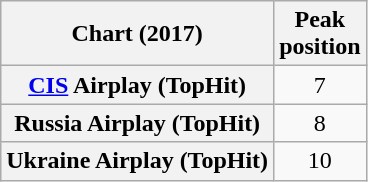<table class="wikitable sortable plainrowheaders" style="text-align:center">
<tr>
<th scope="col">Chart (2017)</th>
<th scope="col">Peak<br>position</th>
</tr>
<tr>
<th scope="row"><a href='#'>CIS</a> Airplay (TopHit)</th>
<td>7</td>
</tr>
<tr>
<th scope="row">Russia Airplay (TopHit)</th>
<td>8</td>
</tr>
<tr>
<th scope="row">Ukraine Airplay (TopHit)</th>
<td>10</td>
</tr>
</table>
